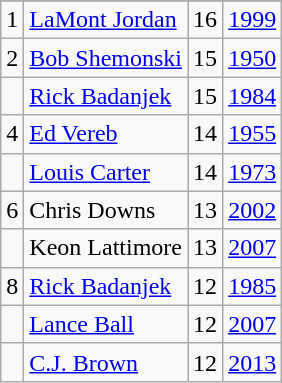<table class="wikitable">
<tr>
</tr>
<tr>
<td>1</td>
<td><a href='#'>LaMont Jordan</a></td>
<td>16</td>
<td><a href='#'>1999</a></td>
</tr>
<tr>
<td>2</td>
<td><a href='#'>Bob Shemonski</a></td>
<td>15</td>
<td><a href='#'>1950</a></td>
</tr>
<tr>
<td></td>
<td><a href='#'>Rick Badanjek</a></td>
<td>15</td>
<td><a href='#'>1984</a></td>
</tr>
<tr>
<td>4</td>
<td><a href='#'>Ed Vereb</a></td>
<td>14</td>
<td><a href='#'>1955</a></td>
</tr>
<tr>
<td></td>
<td><a href='#'>Louis Carter</a></td>
<td>14</td>
<td><a href='#'>1973</a></td>
</tr>
<tr>
<td>6</td>
<td>Chris Downs</td>
<td>13</td>
<td><a href='#'>2002</a></td>
</tr>
<tr>
<td></td>
<td>Keon Lattimore</td>
<td>13</td>
<td><a href='#'>2007</a></td>
</tr>
<tr>
<td>8</td>
<td><a href='#'>Rick Badanjek</a></td>
<td>12</td>
<td><a href='#'>1985</a></td>
</tr>
<tr>
<td></td>
<td><a href='#'>Lance Ball</a></td>
<td>12</td>
<td><a href='#'>2007</a></td>
</tr>
<tr>
<td></td>
<td><a href='#'>C.J. Brown</a></td>
<td>12</td>
<td><a href='#'>2013</a></td>
</tr>
</table>
